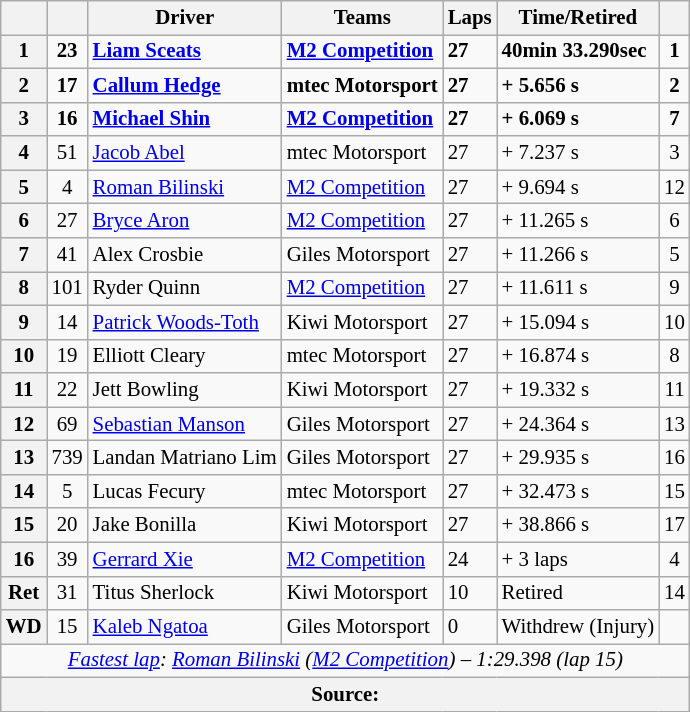<table class="wikitable sortable" style="font-size: 87%;">
<tr>
<th scope="col"></th>
<th scope="col"></th>
<th scope="col">Driver</th>
<th scope="col">Teams</th>
<th class="unsortable" scope="col">Laps</th>
<th class="unsortable" scope="col">Time/Retired</th>
<th scope="col"></th>
</tr>
<tr>
<th>1</th>
<td align="center"><strong>23</strong></td>
<td> <strong><a href='#'>Liam Sceats</a></strong></td>
<td><strong><a href='#'>M2 Competition</a></strong></td>
<td><strong>27</strong></td>
<td><strong>40min 33.290sec</strong></td>
<td align="center"><strong>1</strong></td>
</tr>
<tr>
<th>2</th>
<td align="center"><strong>17</strong></td>
<td> <strong><a href='#'>Callum Hedge</a></strong></td>
<td><strong>mtec Motorsport</strong></td>
<td><strong>27</strong></td>
<td><strong>+ 5.656 s</strong></td>
<td align="center"><strong>2</strong></td>
</tr>
<tr>
<th>3</th>
<td align="center"><strong>16</strong></td>
<td> <strong><a href='#'>Michael Shin</a></strong></td>
<td><strong><a href='#'>M2 Competition</a></strong></td>
<td><strong>27</strong></td>
<td><strong>+ 6.069 s</strong></td>
<td align="center"><strong>7</strong></td>
</tr>
<tr>
<th>4</th>
<td align="center">51</td>
<td> <a href='#'>Jacob Abel</a></td>
<td>mtec Motorsport</td>
<td>27</td>
<td>+ 7.237 s</td>
<td align="center">3</td>
</tr>
<tr>
<th>5</th>
<td align="center">4</td>
<td> <a href='#'>Roman Bilinski</a></td>
<td><a href='#'>M2 Competition</a></td>
<td>27</td>
<td>+ 9.694 s</td>
<td align="center">12</td>
</tr>
<tr>
<th>6</th>
<td align="center">27</td>
<td> <a href='#'>Bryce Aron</a></td>
<td><a href='#'>M2 Competition</a></td>
<td>27</td>
<td>+ 11.265 s</td>
<td align="center">6</td>
</tr>
<tr>
<th>7</th>
<td align="center">41</td>
<td> Alex Crosbie</td>
<td>Giles Motorsport</td>
<td>27</td>
<td>+ 11.266 s</td>
<td align="center">5</td>
</tr>
<tr>
<th>8</th>
<td align="center">101</td>
<td> Ryder Quinn</td>
<td><a href='#'>M2 Competition</a></td>
<td>27</td>
<td>+ 11.611 s</td>
<td align="center">9</td>
</tr>
<tr>
<th>9</th>
<td align="center">14</td>
<td> <a href='#'>Patrick Woods-Toth</a></td>
<td>Kiwi Motorsport</td>
<td>27</td>
<td>+ 15.094 s</td>
<td align="center">10</td>
</tr>
<tr>
<th>10</th>
<td align="center">19</td>
<td> Elliott Cleary</td>
<td>mtec Motorsport</td>
<td>27</td>
<td>+ 16.874 s</td>
<td align="center">8</td>
</tr>
<tr>
<th>11</th>
<td align="center">22</td>
<td> Jett Bowling</td>
<td>Kiwi Motorsport</td>
<td>27</td>
<td>+ 19.332 s</td>
<td align="center">11</td>
</tr>
<tr>
<th>12</th>
<td align="center">69</td>
<td> <a href='#'>Sebastian Manson</a></td>
<td>Giles Motorsport</td>
<td>27</td>
<td>+ 24.364 s</td>
<td align="center">13</td>
</tr>
<tr>
<th>13</th>
<td align="center">739</td>
<td> Landan Matriano Lim</td>
<td>Giles Motorsport</td>
<td>27</td>
<td>+ 29.935 s</td>
<td align="center">16</td>
</tr>
<tr>
<th>14</th>
<td align="center">5</td>
<td> Lucas Fecury</td>
<td>mtec Motorsport</td>
<td>27</td>
<td>+ 32.473 s</td>
<td align="center">15</td>
</tr>
<tr>
<th>15</th>
<td align="center">20</td>
<td> Jake Bonilla</td>
<td>Kiwi Motorsport</td>
<td>27</td>
<td>+ 38.866 s</td>
<td align="center">17</td>
</tr>
<tr>
<th>16</th>
<td align="center">39</td>
<td> <a href='#'>Gerrard Xie</a></td>
<td><a href='#'>M2 Competition</a></td>
<td>24</td>
<td>+ 3 laps</td>
<td align="center">4</td>
</tr>
<tr>
<th>Ret</th>
<td align="center">31</td>
<td> Titus Sherlock</td>
<td>Kiwi Motorsport</td>
<td>10</td>
<td>Retired</td>
<td align="center">14</td>
</tr>
<tr>
<th>WD</th>
<td align="center">15</td>
<td> <a href='#'>Kaleb Ngatoa</a></td>
<td>Giles Motorsport</td>
<td>0</td>
<td>Withdrew (Injury)</td>
<td></td>
</tr>
<tr>
<td colspan="8" align="center"><em><a href='#'>Fastest lap</a>:</em>  <em><a href='#'>Roman Bilinski</a> (<a href='#'>M2 Competition</a>) – 1:29.398 (lap 15)</em></td>
</tr>
<tr>
<th colspan="8">Source:</th>
</tr>
</table>
